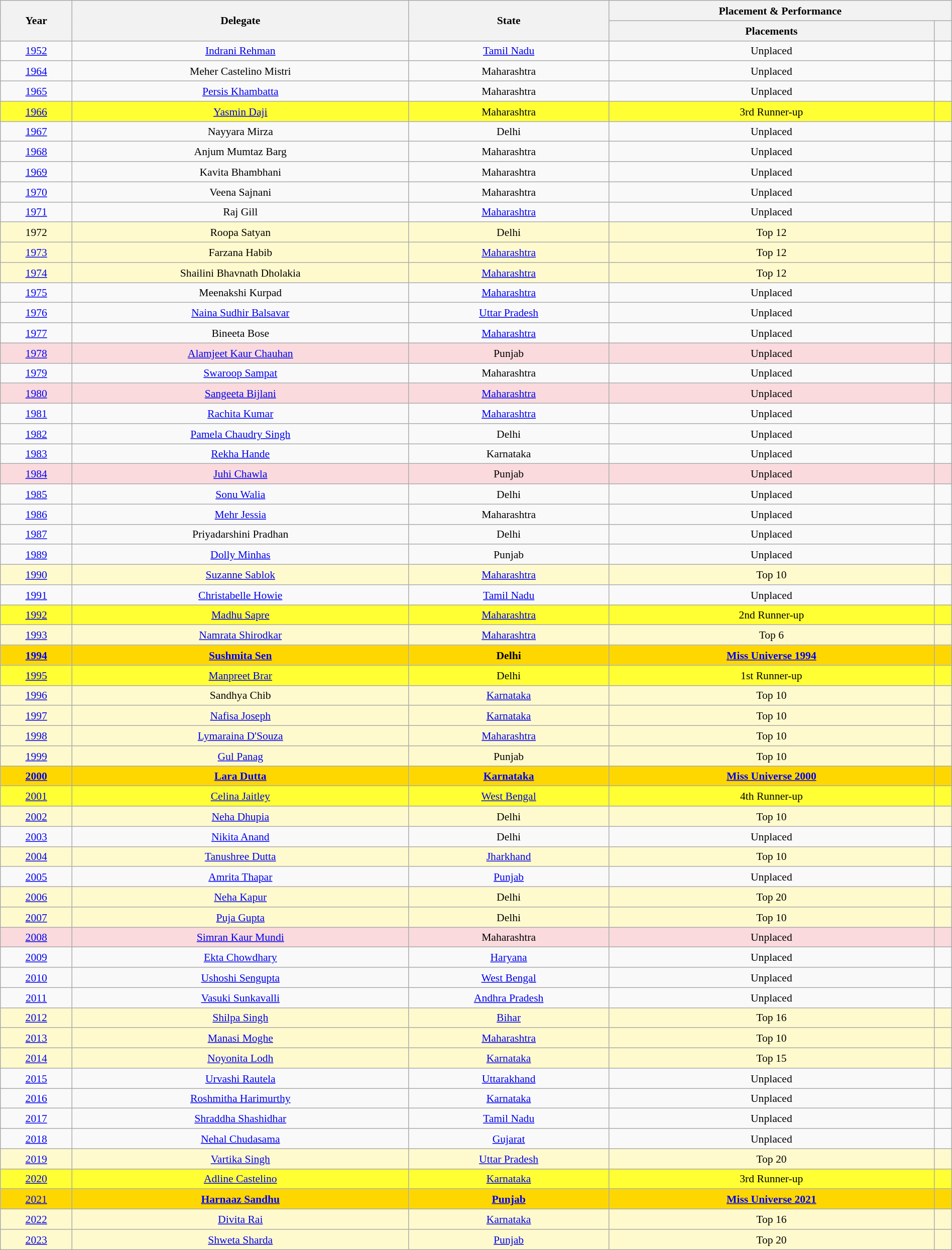<table class="wikitable" style="text-align:center; line-height:20px; font-size:90%; width:100%;">
<tr>
<th rowspan="2">Year</th>
<th rowspan="2">Delegate</th>
<th rowspan="2">State</th>
<th colspan="2">Placement & Performance</th>
</tr>
<tr>
<th>Placements</th>
<th></th>
</tr>
<tr>
<td><a href='#'>1952</a></td>
<td><a href='#'>Indrani Rehman</a></td>
<td><a href='#'>Tamil Nadu</a></td>
<td>Unplaced</td>
<td></td>
</tr>
<tr>
<td><a href='#'>1964</a></td>
<td>Meher Castelino Mistri</td>
<td>Maharashtra</td>
<td>Unplaced</td>
<td></td>
</tr>
<tr>
<td><a href='#'>1965</a></td>
<td><a href='#'>Persis Khambatta</a></td>
<td>Maharashtra</td>
<td>Unplaced</td>
<td></td>
</tr>
<tr style="background-color:#FFFF33;">
<td><a href='#'>1966</a></td>
<td><a href='#'>Yasmin Daji</a></td>
<td>Maharashtra</td>
<td>3rd Runner-up</td>
<td style="background:;"></td>
</tr>
<tr>
<td><a href='#'>1967</a></td>
<td>Nayyara Mirza</td>
<td>Delhi</td>
<td>Unplaced</td>
<td></td>
</tr>
<tr>
<td><a href='#'>1968</a></td>
<td>Anjum Mumtaz Barg</td>
<td>Maharashtra</td>
<td>Unplaced</td>
<td></td>
</tr>
<tr>
<td><a href='#'>1969</a></td>
<td>Kavita Bhambhani</td>
<td>Maharashtra</td>
<td>Unplaced</td>
<td></td>
</tr>
<tr>
<td><a href='#'>1970</a></td>
<td>Veena Sajnani</td>
<td>Maharashtra</td>
<td>Unplaced</td>
<td></td>
</tr>
<tr>
<td><a href='#'>1971</a></td>
<td>Raj Gill</td>
<td><a href='#'>Maharashtra</a></td>
<td>Unplaced</td>
<td></td>
</tr>
<tr style="background:#FFFACD;">
<td>1972</td>
<td>Roopa Satyan</td>
<td>Delhi</td>
<td>Top 12</td>
<td></td>
</tr>
<tr style="background:#FFFACD;">
<td><a href='#'>1973</a></td>
<td>Farzana Habib</td>
<td><a href='#'>Maharashtra</a></td>
<td>Top 12</td>
<td></td>
</tr>
<tr style="background:#FFFACD;">
<td><a href='#'>1974</a></td>
<td>Shailini Bhavnath Dholakia</td>
<td><a href='#'>Maharashtra</a></td>
<td>Top 12</td>
<td></td>
</tr>
<tr>
<td><a href='#'>1975</a></td>
<td>Meenakshi Kurpad</td>
<td><a href='#'>Maharashtra</a></td>
<td>Unplaced</td>
<td></td>
</tr>
<tr>
<td><a href='#'>1976</a></td>
<td><a href='#'>Naina Sudhir Balsavar</a></td>
<td><a href='#'>Uttar Pradesh</a></td>
<td>Unplaced</td>
<td></td>
</tr>
<tr>
<td><a href='#'>1977</a></td>
<td>Bineeta Bose</td>
<td><a href='#'>Maharashtra</a></td>
<td>Unplaced</td>
<td></td>
</tr>
<tr style="background-color:#FADADD;">
<td><a href='#'>1978</a></td>
<td><a href='#'>Alamjeet Kaur Chauhan</a></td>
<td>Punjab</td>
<td>Unplaced</td>
<td style="background:;"></td>
</tr>
<tr>
<td><a href='#'>1979</a></td>
<td><a href='#'>Swaroop Sampat</a></td>
<td>Maharashtra</td>
<td>Unplaced</td>
<td></td>
</tr>
<tr style="background-color:#FADADD;">
<td><a href='#'>1980</a></td>
<td><a href='#'>Sangeeta Bijlani</a></td>
<td><a href='#'>Maharashtra</a></td>
<td>Unplaced</td>
<td style="background:;"></td>
</tr>
<tr>
<td><a href='#'>1981</a></td>
<td><a href='#'>Rachita Kumar</a></td>
<td><a href='#'>Maharashtra</a></td>
<td>Unplaced</td>
<td></td>
</tr>
<tr>
<td><a href='#'>1982</a></td>
<td><a href='#'>Pamela Chaudry Singh</a></td>
<td>Delhi</td>
<td>Unplaced</td>
<td></td>
</tr>
<tr>
<td><a href='#'>1983</a></td>
<td><a href='#'>Rekha Hande</a></td>
<td>Karnataka</td>
<td>Unplaced</td>
<td></td>
</tr>
<tr style="background-color:#FADADD;">
<td><a href='#'>1984</a></td>
<td><a href='#'>Juhi Chawla</a></td>
<td>Punjab</td>
<td>Unplaced</td>
<td style="background:;"></td>
</tr>
<tr>
<td><a href='#'>1985</a></td>
<td><a href='#'>Sonu Walia</a></td>
<td>Delhi</td>
<td>Unplaced</td>
<td></td>
</tr>
<tr>
<td><a href='#'>1986</a></td>
<td><a href='#'>Mehr Jessia</a></td>
<td>Maharashtra</td>
<td>Unplaced</td>
<td></td>
</tr>
<tr>
<td><a href='#'>1987</a></td>
<td>Priyadarshini Pradhan</td>
<td>Delhi</td>
<td>Unplaced</td>
<td></td>
</tr>
<tr>
<td><a href='#'>1989</a></td>
<td><a href='#'>Dolly Minhas</a></td>
<td>Punjab</td>
<td>Unplaced</td>
<td></td>
</tr>
<tr style="background:#FFFACD;">
<td><a href='#'>1990</a></td>
<td><a href='#'>Suzanne Sablok</a></td>
<td><a href='#'>Maharashtra</a></td>
<td>Top 10</td>
<td></td>
</tr>
<tr>
<td><a href='#'>1991</a></td>
<td><a href='#'>Christabelle Howie</a></td>
<td><a href='#'>Tamil Nadu</a></td>
<td>Unplaced</td>
<td></td>
</tr>
<tr style="background-color:#FFFF33;">
<td><a href='#'>1992</a></td>
<td><a href='#'>Madhu Sapre</a></td>
<td><a href='#'>Maharashtra</a></td>
<td>2nd Runner-up</td>
<td style="background:;"></td>
</tr>
<tr style="background:#FFFACD;">
<td><a href='#'>1993</a></td>
<td><a href='#'>Namrata Shirodkar</a></td>
<td><a href='#'>Maharashtra</a></td>
<td>Top 6</td>
<td style="background:;"></td>
</tr>
<tr style="background-color:gold;">
<td><a href='#'><strong>1994</strong></a></td>
<td><strong><a href='#'>Sushmita Sen</a></strong></td>
<td><strong>Delhi</strong></td>
<td><strong><a href='#'>Miss Universe 1994</a></strong></td>
<td style="background:;"></td>
</tr>
<tr style="background-color:#FFFF33;">
<td><a href='#'>1995</a></td>
<td><a href='#'>Manpreet Brar</a></td>
<td>Delhi</td>
<td>1st Runner-up</td>
<td style="background:;"></td>
</tr>
<tr style="background:#FFFACD;">
<td><a href='#'>1996</a></td>
<td>Sandhya Chib</td>
<td><a href='#'>Karnataka</a></td>
<td>Top 10</td>
<td></td>
</tr>
<tr style="background:#FFFACD;">
<td><a href='#'>1997</a></td>
<td><a href='#'>Nafisa Joseph</a></td>
<td><a href='#'>Karnataka</a></td>
<td>Top 10</td>
<td></td>
</tr>
<tr style="background:#FFFACD;">
<td><a href='#'>1998</a></td>
<td><a href='#'>Lymaraina D'Souza</a></td>
<td><a href='#'>Maharashtra</a></td>
<td>Top 10</td>
<td></td>
</tr>
<tr style="background:#FFFACD;">
<td><a href='#'>1999</a></td>
<td><a href='#'>Gul Panag</a></td>
<td>Punjab</td>
<td>Top 10</td>
<td style="background:;"></td>
</tr>
<tr style="background-color:gold;">
<td><a href='#'><strong>2000</strong></a></td>
<td><strong><a href='#'>Lara Dutta</a></strong></td>
<td><strong><a href='#'>Karnataka</a></strong></td>
<td><strong><a href='#'>Miss Universe 2000</a></strong></td>
<td style="background:;"></td>
</tr>
<tr style="background-color:#FFFF33;">
<td><a href='#'>2001</a></td>
<td><a href='#'>Celina Jaitley</a></td>
<td><a href='#'>West Bengal</a></td>
<td>4th Runner-up</td>
<td style="background:;"></td>
</tr>
<tr style="background:#FFFACD;">
<td><a href='#'>2002</a></td>
<td><a href='#'>Neha Dhupia</a></td>
<td>Delhi</td>
<td>Top 10</td>
<td></td>
</tr>
<tr>
<td><a href='#'>2003</a></td>
<td><a href='#'>Nikita Anand</a></td>
<td>Delhi</td>
<td>Unplaced</td>
<td></td>
</tr>
<tr style="background:#FFFACD;">
<td><a href='#'>2004</a></td>
<td><a href='#'>Tanushree Dutta</a></td>
<td><a href='#'>Jharkhand</a></td>
<td>Top 10</td>
<td></td>
</tr>
<tr>
<td><a href='#'>2005</a></td>
<td><a href='#'>Amrita Thapar</a></td>
<td><a href='#'>Punjab</a></td>
<td>Unplaced</td>
<td></td>
</tr>
<tr style="background:#FFFACD;">
<td><a href='#'>2006</a></td>
<td><a href='#'>Neha Kapur</a></td>
<td>Delhi</td>
<td>Top 20</td>
<td></td>
</tr>
<tr style="background:#FFFACD;">
<td><a href='#'>2007</a></td>
<td><a href='#'>Puja Gupta</a></td>
<td>Delhi</td>
<td>Top 10</td>
<td></td>
</tr>
<tr style="background:#FADADD;">
<td><a href='#'>2008</a></td>
<td><a href='#'>Simran Kaur Mundi</a></td>
<td>Maharashtra</td>
<td>Unplaced</td>
<td style="background:;"></td>
</tr>
<tr>
<td><a href='#'>2009</a></td>
<td><a href='#'>Ekta Chowdhary</a></td>
<td><a href='#'>Haryana</a></td>
<td>Unplaced</td>
<td></td>
</tr>
<tr>
<td><a href='#'>2010</a></td>
<td><a href='#'>Ushoshi Sengupta</a></td>
<td><a href='#'>West Bengal</a></td>
<td>Unplaced</td>
<td></td>
</tr>
<tr>
<td><a href='#'>2011</a></td>
<td><a href='#'>Vasuki Sunkavalli</a></td>
<td><a href='#'>Andhra Pradesh</a></td>
<td>Unplaced</td>
<td></td>
</tr>
<tr style="background:#FFFACD;">
<td><a href='#'>2012</a></td>
<td><a href='#'>Shilpa Singh</a></td>
<td><a href='#'>Bihar</a></td>
<td>Top 16</td>
<td style="background:;"></td>
</tr>
<tr style="background:#FFFACD;">
<td><a href='#'>2013</a></td>
<td><a href='#'>Manasi Moghe</a></td>
<td><a href='#'>Maharashtra</a></td>
<td>Top 10</td>
<td></td>
</tr>
<tr style="background:#FFFACD;">
<td><a href='#'>2014</a></td>
<td><a href='#'>Noyonita Lodh</a></td>
<td><a href='#'>Karnataka</a></td>
<td>Top 15</td>
<td style="background:;"></td>
</tr>
<tr>
<td><a href='#'>2015</a></td>
<td><a href='#'>Urvashi Rautela</a></td>
<td><a href='#'>Uttarakhand</a></td>
<td>Unplaced</td>
<td></td>
</tr>
<tr>
<td><a href='#'>2016</a></td>
<td><a href='#'>Roshmitha Harimurthy</a></td>
<td><a href='#'>Karnataka</a></td>
<td>Unplaced</td>
<td></td>
</tr>
<tr>
<td><a href='#'>2017</a></td>
<td><a href='#'>Shraddha Shashidhar</a></td>
<td><a href='#'>Tamil Nadu</a></td>
<td>Unplaced</td>
<td></td>
</tr>
<tr>
<td><a href='#'>2018</a></td>
<td><a href='#'>Nehal Chudasama</a></td>
<td><a href='#'>Gujarat</a></td>
<td>Unplaced</td>
<td></td>
</tr>
<tr style="background:#FFFACD;">
<td><a href='#'>2019</a></td>
<td><a href='#'>Vartika Singh</a></td>
<td><a href='#'>Uttar Pradesh</a></td>
<td>Top 20</td>
<td></td>
</tr>
<tr style="background-color:#FFFF33;">
<td><a href='#'>2020</a></td>
<td><a href='#'>Adline Castelino</a></td>
<td><a href='#'>Karnataka</a></td>
<td>3rd Runner-up</td>
<td></td>
</tr>
<tr style="background-color:gold;">
<td><a href='#'>2021</a></td>
<td><strong><a href='#'>Harnaaz Sandhu</a></strong></td>
<td><strong><a href='#'>Punjab</a></strong></td>
<td><strong><a href='#'>Miss Universe 2021</a></strong></td>
<td></td>
</tr>
<tr style="background:#FFFACD;">
<td><a href='#'>2022</a></td>
<td><a href='#'>Divita Rai</a></td>
<td><a href='#'>Karnataka</a></td>
<td>Top 16</td>
<td></td>
</tr>
<tr style="background:#FFFACD;">
<td><a href='#'>2023</a></td>
<td><a href='#'>Shweta Sharda</a></td>
<td><a href='#'>Punjab</a></td>
<td>Top 20</td>
<td></td>
</tr>
</table>
